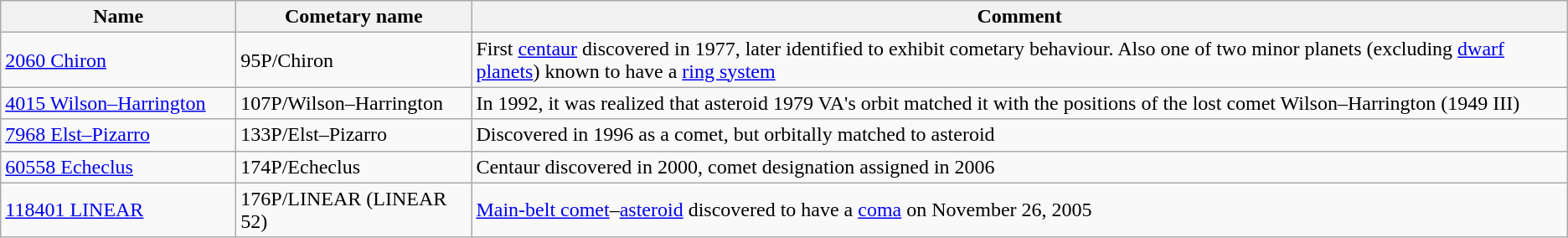<table class="wikitable">
<tr>
<th width=180>Name</th>
<th width=180>Cometary name</th>
<th>Comment</th>
</tr>
<tr>
<td><a href='#'>2060 Chiron</a></td>
<td>95P/Chiron</td>
<td>First <a href='#'>centaur</a> discovered in 1977, later identified to exhibit cometary behaviour. Also one of two minor planets (excluding <a href='#'>dwarf planets</a>) known to have a <a href='#'>ring system</a></td>
</tr>
<tr>
<td><a href='#'>4015 Wilson–Harrington</a></td>
<td>107P/Wilson–Harrington</td>
<td>In 1992, it was realized that asteroid 1979 VA's orbit matched it with the positions of the lost comet Wilson–Harrington (1949 III)</td>
</tr>
<tr>
<td><a href='#'>7968 Elst–Pizarro</a></td>
<td>133P/Elst–Pizarro</td>
<td>Discovered in 1996 as a comet, but orbitally matched to asteroid </td>
</tr>
<tr>
<td><a href='#'>60558 Echeclus</a></td>
<td>174P/Echeclus</td>
<td>Centaur discovered in 2000, comet designation assigned in 2006</td>
</tr>
<tr>
<td><a href='#'>118401 LINEAR</a></td>
<td>176P/LINEAR (LINEAR 52)</td>
<td><a href='#'>Main-belt comet</a>–<a href='#'>asteroid</a> discovered to have a <a href='#'>coma</a> on November 26, 2005</td>
</tr>
</table>
